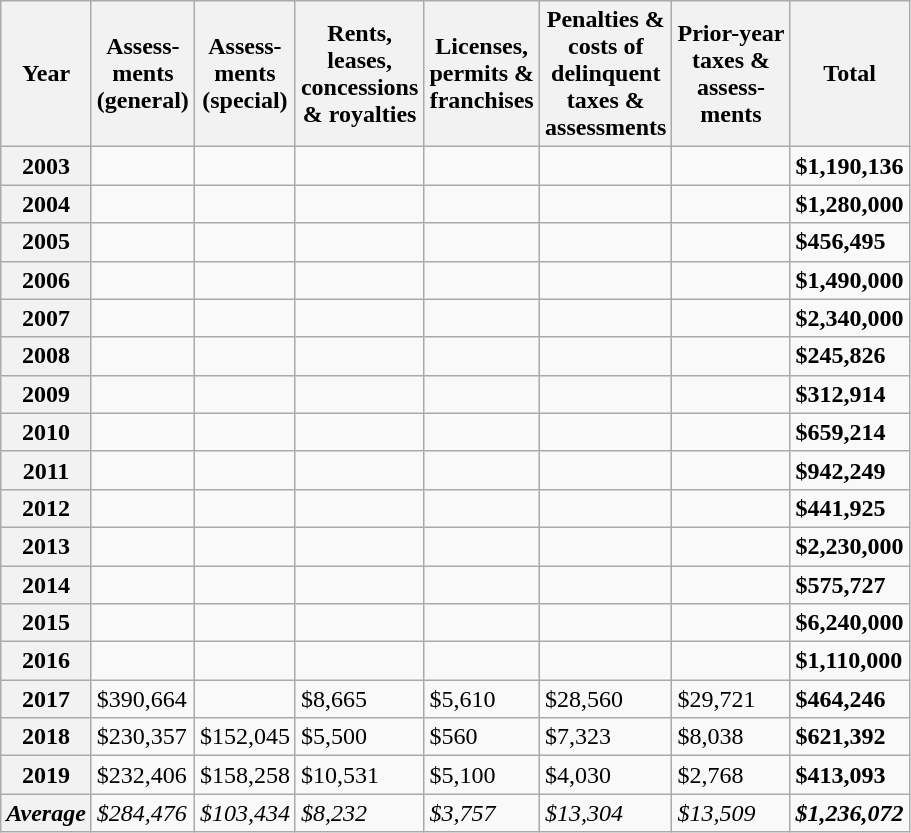<table class="wikitable mw-collapsible autocollapse">
<tr>
<th ! scope="col" style="background: #F2F2F2">Year</th>
<th ! scope="col" style="background: #F2F2F2">Assess-<br>ments<br>(general)</th>
<th ! scope="col" style="background: #F2F2F2">Assess-<br>ments<br>(special)</th>
<th ! scope="col" style="background: #F2F2F2">Rents,<br>leases,<br>concessions<br>& royalties</th>
<th ! scope="col" style="background: #F2F2F2">Licenses,<br>permits &<br>franchises</th>
<th ! scope="col" style="background: #F2F2F2">Penalties &<br>costs of<br>delinquent<br>taxes &<br>assessments</th>
<th ! scope="col" style="background: #F2F2F2">Prior-year<br>taxes &<br>assess-<br>ments</th>
<th ! scope="col" style="background: #F2F2F2">Total</th>
</tr>
<tr>
<th scope="row" style="background: #F2F2F2">2003</th>
<td></td>
<td></td>
<td></td>
<td></td>
<td></td>
<td></td>
<td><strong>$1,190,136</strong></td>
</tr>
<tr>
<th scope="row" style="background: #F2F2F2">2004</th>
<td></td>
<td></td>
<td></td>
<td></td>
<td></td>
<td></td>
<td><strong>$1,280,000</strong></td>
</tr>
<tr>
<th scope="row" style="background: #F2F2F2">2005</th>
<td></td>
<td></td>
<td></td>
<td></td>
<td></td>
<td></td>
<td><strong>$456,495</strong></td>
</tr>
<tr>
<th scope="row" style="background: #F2F2F2">2006</th>
<td></td>
<td></td>
<td></td>
<td></td>
<td></td>
<td></td>
<td><strong>$1,490,000</strong></td>
</tr>
<tr>
<th scope="row" style="background: #F2F2F2">2007</th>
<td></td>
<td></td>
<td></td>
<td></td>
<td></td>
<td></td>
<td><strong>$2,340,000</strong></td>
</tr>
<tr>
<th scope="row" style="background: #F2F2F2">2008</th>
<td></td>
<td></td>
<td></td>
<td></td>
<td></td>
<td></td>
<td><strong>$245,826</strong></td>
</tr>
<tr>
<th scope="row" style="background: #F2F2F2">2009</th>
<td></td>
<td></td>
<td></td>
<td></td>
<td></td>
<td></td>
<td><strong>$312,914</strong></td>
</tr>
<tr>
<th scope="row" style="background: #F2F2F2">2010</th>
<td></td>
<td></td>
<td></td>
<td></td>
<td></td>
<td></td>
<td><strong>$659,214</strong></td>
</tr>
<tr>
<th scope="row" style="background: #F2F2F2">2011</th>
<td></td>
<td></td>
<td></td>
<td></td>
<td></td>
<td></td>
<td><strong>$942,249</strong></td>
</tr>
<tr>
<th scope="row" style="background: #F2F2F2">2012</th>
<td></td>
<td></td>
<td></td>
<td></td>
<td></td>
<td></td>
<td><strong>$441,925</strong></td>
</tr>
<tr>
<th scope="row" style="background: #F2F2F2">2013</th>
<td></td>
<td></td>
<td></td>
<td></td>
<td></td>
<td></td>
<td><strong>$2,230,000</strong></td>
</tr>
<tr>
<th scope="row" style="background: #F2F2F2">2014</th>
<td></td>
<td></td>
<td></td>
<td></td>
<td></td>
<td></td>
<td><strong>$575,727</strong></td>
</tr>
<tr>
<th scope="row" style="background: #F2F2F2">2015</th>
<td></td>
<td></td>
<td></td>
<td></td>
<td></td>
<td></td>
<td><strong>$6,240,000</strong></td>
</tr>
<tr>
<th scope="row" style="background: #F2F2F2">2016</th>
<td></td>
<td></td>
<td></td>
<td></td>
<td></td>
<td></td>
<td><strong>$1,110,000</strong></td>
</tr>
<tr>
<th scope="row" style="background: #F2F2F2">2017</th>
<td>$390,664</td>
<td></td>
<td>$8,665</td>
<td>$5,610</td>
<td>$28,560</td>
<td>$29,721</td>
<td><strong>$464,246</strong></td>
</tr>
<tr>
<th scope="row" style="background: #F2F2F2">2018</th>
<td>$230,357</td>
<td>$152,045</td>
<td>$5,500</td>
<td>$560</td>
<td>$7,323</td>
<td>$8,038</td>
<td><strong>$621,392</strong></td>
</tr>
<tr>
<th scope="row" style="background: #F2F2F2">2019</th>
<td>$232,406</td>
<td>$158,258</td>
<td>$10,531</td>
<td>$5,100</td>
<td>$4,030</td>
<td>$2,768</td>
<td><strong>$413,093</strong></td>
</tr>
<tr>
<th scope="row" style="background: #F2F2F2"><em>Average</em></th>
<td><em>$284,476</em></td>
<td><em>$103,434</em></td>
<td><em>$8,232</em></td>
<td><em>$3,757</em></td>
<td><em>$13,304</em></td>
<td><em>$13,509</em></td>
<td><strong><em>$1,236,072</em></strong></td>
</tr>
</table>
